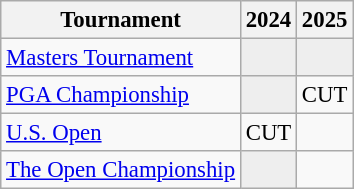<table class="wikitable" style="font-size:95%;text-align:center;">
<tr>
<th>Tournament</th>
<th>2024</th>
<th>2025</th>
</tr>
<tr>
<td align=left><a href='#'>Masters Tournament</a></td>
<td style="background:#eeeeee;"></td>
<td style="background:#eeeeee;"></td>
</tr>
<tr>
<td align=left><a href='#'>PGA Championship</a></td>
<td style="background:#eeeeee;"></td>
<td>CUT</td>
</tr>
<tr>
<td align=left><a href='#'>U.S. Open</a></td>
<td>CUT</td>
<td></td>
</tr>
<tr>
<td align=left><a href='#'>The Open Championship</a></td>
<td style="background:#eeeeee;"></td>
<td></td>
</tr>
</table>
